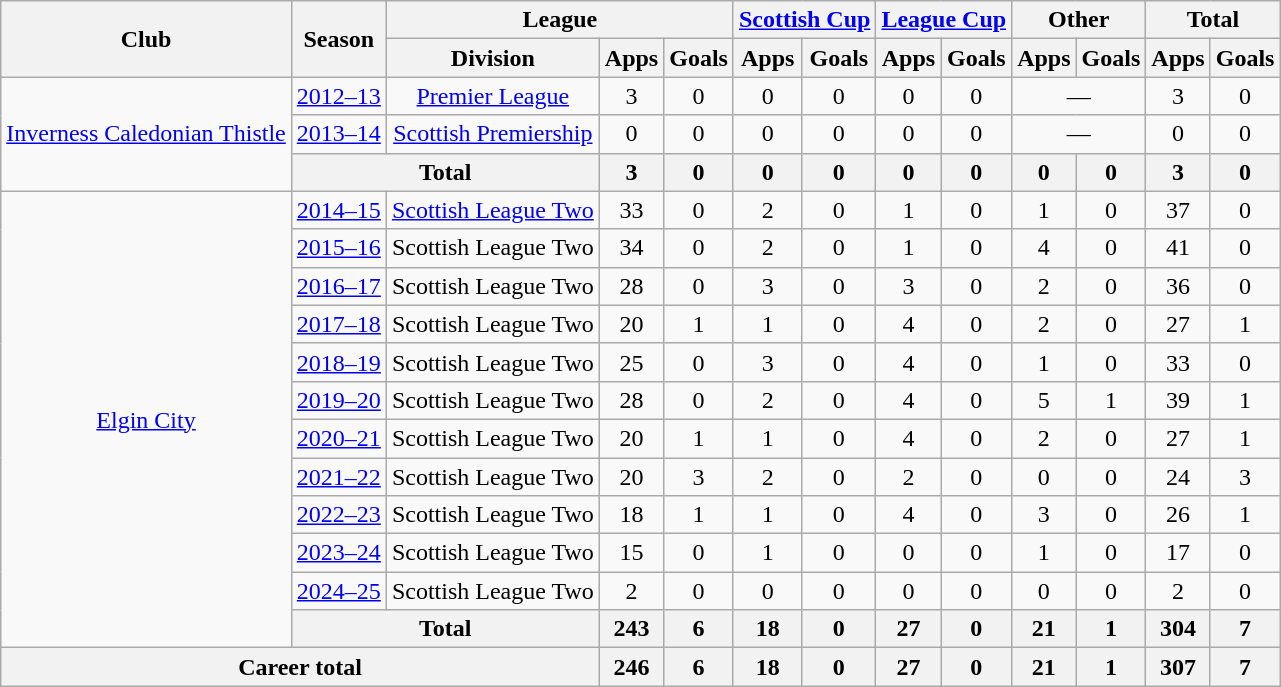<table class="wikitable" style="text-align: center">
<tr>
<th rowspan="2">Club</th>
<th rowspan="2">Season</th>
<th colspan="3">League</th>
<th colspan="2"><a href='#'>Scottish Cup</a></th>
<th colspan="2"><a href='#'>League Cup</a></th>
<th colspan="2">Other</th>
<th colspan="2">Total</th>
</tr>
<tr>
<th>Division</th>
<th>Apps</th>
<th>Goals</th>
<th>Apps</th>
<th>Goals</th>
<th>Apps</th>
<th>Goals</th>
<th>Apps</th>
<th>Goals</th>
<th>Apps</th>
<th>Goals</th>
</tr>
<tr>
<td rowspan="3"><a href='#'>Inverness Caledonian Thistle</a></td>
<td><a href='#'>2012–13</a></td>
<td><a href='#'>Premier League</a></td>
<td>3</td>
<td>0</td>
<td>0</td>
<td>0</td>
<td>0</td>
<td>0</td>
<td colspan="2">—</td>
<td>3</td>
<td>0</td>
</tr>
<tr>
<td><a href='#'>2013–14</a></td>
<td><a href='#'>Scottish Premiership</a></td>
<td>0</td>
<td>0</td>
<td>0</td>
<td>0</td>
<td>0</td>
<td>0</td>
<td colspan="2">—</td>
<td>0</td>
<td>0</td>
</tr>
<tr>
<th colspan="2">Total</th>
<th>3</th>
<th>0</th>
<th>0</th>
<th>0</th>
<th>0</th>
<th>0</th>
<th>0</th>
<th>0</th>
<th>3</th>
<th>0</th>
</tr>
<tr>
<td rowspan="12"><a href='#'>Elgin City</a></td>
<td><a href='#'>2014–15</a></td>
<td><a href='#'>Scottish League Two</a></td>
<td>33</td>
<td>0</td>
<td>2</td>
<td>0</td>
<td>1</td>
<td>0</td>
<td>1</td>
<td>0</td>
<td>37</td>
<td>0</td>
</tr>
<tr>
<td><a href='#'>2015–16</a></td>
<td>Scottish League Two</td>
<td>34</td>
<td>0</td>
<td>2</td>
<td>0</td>
<td>1</td>
<td>0</td>
<td>4</td>
<td>0</td>
<td>41</td>
<td>0</td>
</tr>
<tr>
<td><a href='#'>2016–17</a></td>
<td>Scottish League Two</td>
<td>28</td>
<td>0</td>
<td>3</td>
<td>0</td>
<td>3</td>
<td>0</td>
<td>2</td>
<td>0</td>
<td>36</td>
<td>0</td>
</tr>
<tr>
<td><a href='#'>2017–18</a></td>
<td>Scottish League Two</td>
<td>20</td>
<td>1</td>
<td>1</td>
<td>0</td>
<td>4</td>
<td>0</td>
<td>2</td>
<td>0</td>
<td>27</td>
<td>1</td>
</tr>
<tr>
<td><a href='#'>2018–19</a></td>
<td>Scottish League Two</td>
<td>25</td>
<td>0</td>
<td>3</td>
<td>0</td>
<td>4</td>
<td>0</td>
<td>1</td>
<td>0</td>
<td>33</td>
<td>0</td>
</tr>
<tr>
<td><a href='#'>2019–20</a></td>
<td>Scottish League Two</td>
<td>28</td>
<td>0</td>
<td>2</td>
<td>0</td>
<td>4</td>
<td>0</td>
<td>5</td>
<td>1</td>
<td>39</td>
<td>1</td>
</tr>
<tr>
<td><a href='#'>2020–21</a></td>
<td>Scottish League Two</td>
<td>20</td>
<td>1</td>
<td>1</td>
<td>0</td>
<td>4</td>
<td>0</td>
<td>2</td>
<td>0</td>
<td>27</td>
<td>1</td>
</tr>
<tr>
<td><a href='#'>2021–22</a></td>
<td>Scottish League Two</td>
<td>20</td>
<td>3</td>
<td>2</td>
<td>0</td>
<td>2</td>
<td>0</td>
<td>0</td>
<td>0</td>
<td>24</td>
<td>3</td>
</tr>
<tr>
<td><a href='#'>2022–23</a></td>
<td>Scottish League Two</td>
<td>18</td>
<td>1</td>
<td>1</td>
<td>0</td>
<td>4</td>
<td>0</td>
<td>3</td>
<td>0</td>
<td>26</td>
<td>1</td>
</tr>
<tr>
<td><a href='#'>2023–24</a></td>
<td>Scottish League Two</td>
<td>15</td>
<td>0</td>
<td>1</td>
<td>0</td>
<td>0</td>
<td>0</td>
<td>1</td>
<td>0</td>
<td>17</td>
<td>0</td>
</tr>
<tr>
<td><a href='#'>2024–25</a></td>
<td>Scottish League Two</td>
<td>2</td>
<td>0</td>
<td>0</td>
<td>0</td>
<td>0</td>
<td>0</td>
<td>0</td>
<td>0</td>
<td>2</td>
<td>0</td>
</tr>
<tr>
<th colspan="2">Total</th>
<th>243</th>
<th>6</th>
<th>18</th>
<th>0</th>
<th>27</th>
<th>0</th>
<th>21</th>
<th>1</th>
<th>304</th>
<th>7</th>
</tr>
<tr>
<th colspan="3">Career total</th>
<th>246</th>
<th>6</th>
<th>18</th>
<th>0</th>
<th>27</th>
<th>0</th>
<th>21</th>
<th>1</th>
<th>307</th>
<th>7</th>
</tr>
</table>
